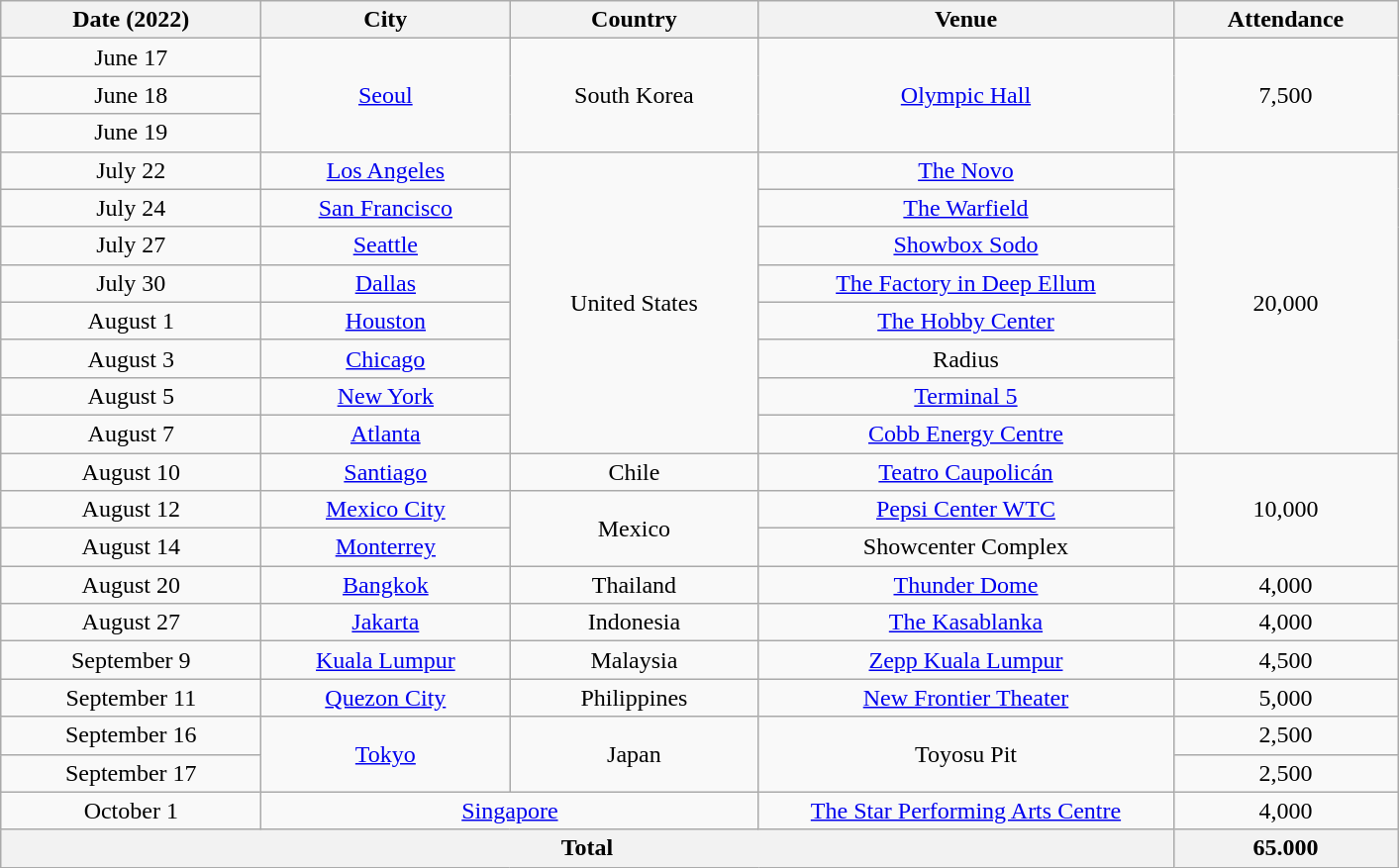<table class="wikitable plainrowheaders" style="text-align:center;">
<tr>
<th scope="col" style="width:10.5em;">Date (2022)</th>
<th scope="col" style="width:10em;">City</th>
<th scope="col" style="width:10em;">Country</th>
<th scope="col" style="width:17em;">Venue</th>
<th scope="col" style="width:9em;">Attendance</th>
</tr>
<tr>
<td>June 17</td>
<td rowspan="3"><a href='#'>Seoul</a></td>
<td rowspan="3">South Korea</td>
<td rowspan="3"><a href='#'>Olympic Hall</a></td>
<td rowspan="3">7,500</td>
</tr>
<tr>
<td>June 18</td>
</tr>
<tr>
<td>June 19</td>
</tr>
<tr>
<td>July 22</td>
<td><a href='#'>Los Angeles</a></td>
<td rowspan="8">United States</td>
<td><a href='#'>The Novo</a></td>
<td rowspan="8">20,000</td>
</tr>
<tr>
<td>July 24</td>
<td><a href='#'>San Francisco</a></td>
<td><a href='#'>The Warfield</a></td>
</tr>
<tr>
<td>July 27</td>
<td><a href='#'>Seattle</a></td>
<td><a href='#'>Showbox Sodo</a></td>
</tr>
<tr>
<td>July 30</td>
<td><a href='#'>Dallas</a></td>
<td><a href='#'>The Factory in Deep Ellum</a></td>
</tr>
<tr>
<td>August 1</td>
<td><a href='#'>Houston</a></td>
<td><a href='#'>The Hobby Center</a></td>
</tr>
<tr>
<td>August 3</td>
<td><a href='#'>Chicago</a></td>
<td>Radius</td>
</tr>
<tr>
<td>August 5</td>
<td><a href='#'>New York</a></td>
<td><a href='#'>Terminal 5</a></td>
</tr>
<tr>
<td>August 7</td>
<td><a href='#'>Atlanta</a></td>
<td><a href='#'>Cobb Energy Centre</a></td>
</tr>
<tr>
<td>August 10</td>
<td><a href='#'>Santiago</a></td>
<td>Chile</td>
<td><a href='#'>Teatro Caupolicán</a></td>
<td rowspan="3">10,000</td>
</tr>
<tr>
<td>August 12</td>
<td><a href='#'>Mexico City</a></td>
<td rowspan="2">Mexico</td>
<td><a href='#'>Pepsi Center WTC</a></td>
</tr>
<tr>
<td>August 14</td>
<td><a href='#'>Monterrey</a></td>
<td>Showcenter Complex</td>
</tr>
<tr>
<td>August 20</td>
<td><a href='#'>Bangkok</a></td>
<td>Thailand</td>
<td><a href='#'>Thunder Dome</a></td>
<td>4,000</td>
</tr>
<tr>
<td>August 27</td>
<td><a href='#'>Jakarta</a></td>
<td>Indonesia</td>
<td><a href='#'>The Kasablanka</a></td>
<td>4,000</td>
</tr>
<tr>
<td>September 9</td>
<td><a href='#'>Kuala Lumpur</a></td>
<td>Malaysia</td>
<td><a href='#'>Zepp Kuala Lumpur</a></td>
<td>4,500</td>
</tr>
<tr>
<td>September 11</td>
<td><a href='#'>Quezon City</a></td>
<td>Philippines</td>
<td><a href='#'>New Frontier Theater</a></td>
<td>5,000</td>
</tr>
<tr>
<td>September 16</td>
<td rowspan="2"><a href='#'>Tokyo</a></td>
<td rowspan="2">Japan</td>
<td rowspan="2">Toyosu Pit</td>
<td>2,500</td>
</tr>
<tr>
<td>September 17</td>
<td>2,500</td>
</tr>
<tr>
<td>October 1</td>
<td colspan="2"><a href='#'>Singapore</a></td>
<td><a href='#'>The Star Performing Arts Centre</a></td>
<td>4,000</td>
</tr>
<tr>
<th colspan="4"><strong>Total</strong></th>
<th>65.000</th>
</tr>
</table>
